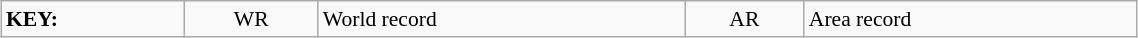<table class="wikitable" style="margin:0.5em auto; font-size:90%;position:relative;" width=60%>
<tr>
<td><strong>KEY:</strong></td>
<td align=center>WR</td>
<td>World record</td>
<td align=center>AR</td>
<td>Area record</td>
</tr>
</table>
